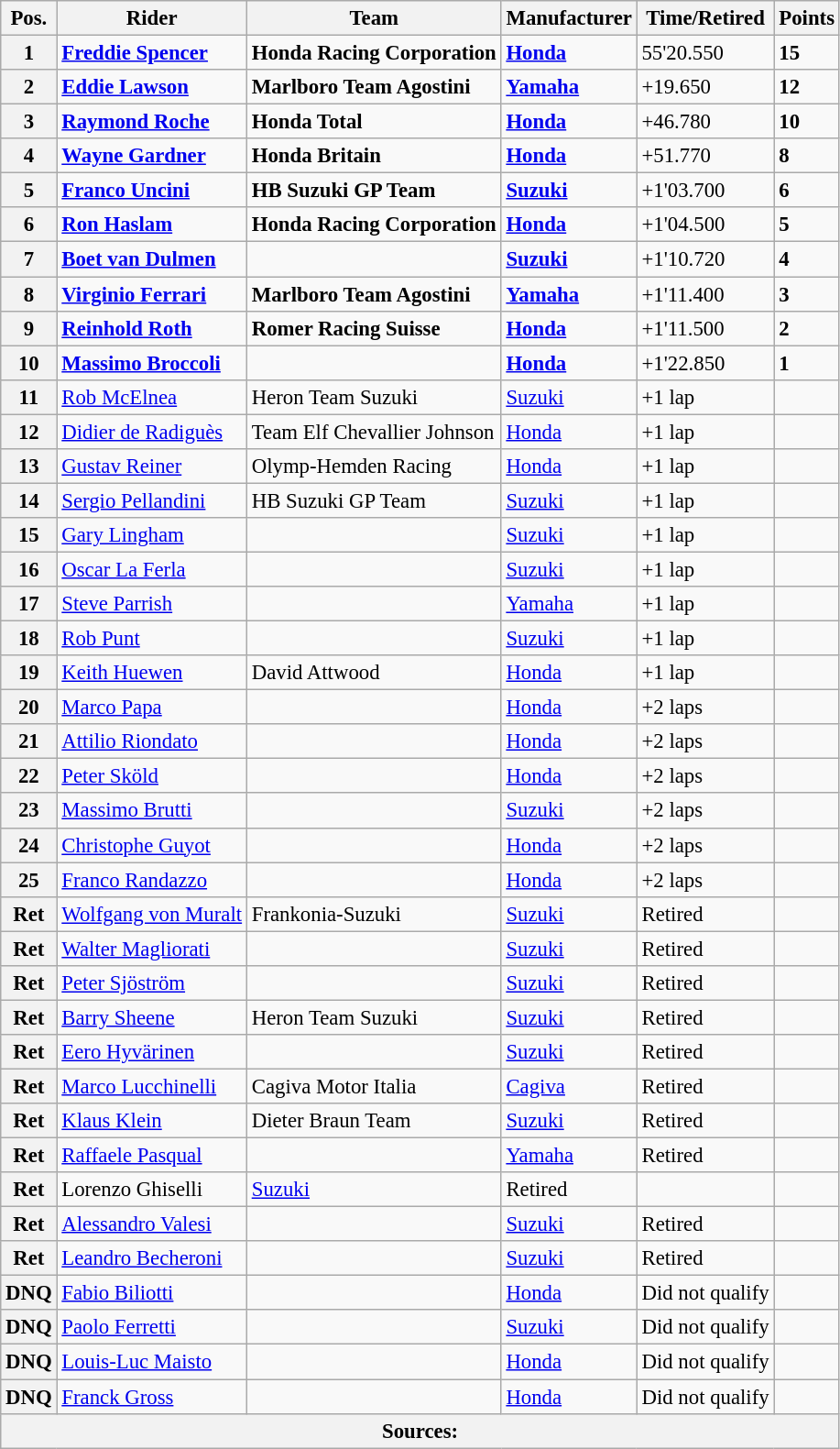<table class="wikitable" style="font-size: 95%;">
<tr>
<th>Pos.</th>
<th>Rider</th>
<th>Team</th>
<th>Manufacturer</th>
<th>Time/Retired</th>
<th>Points</th>
</tr>
<tr>
<th>1</th>
<td> <strong><a href='#'>Freddie Spencer</a></strong></td>
<td><strong>Honda Racing Corporation</strong></td>
<td><strong><a href='#'>Honda</a></strong></td>
<td>55'20.550</td>
<td><strong>15</strong></td>
</tr>
<tr>
<th>2</th>
<td> <strong><a href='#'>Eddie Lawson</a></strong></td>
<td><strong>Marlboro Team Agostini</strong></td>
<td><strong><a href='#'>Yamaha</a></strong></td>
<td>+19.650</td>
<td><strong>12</strong></td>
</tr>
<tr>
<th>3</th>
<td> <strong><a href='#'>Raymond Roche</a></strong></td>
<td><strong>Honda Total</strong></td>
<td><strong><a href='#'>Honda</a></strong></td>
<td>+46.780</td>
<td><strong>10</strong></td>
</tr>
<tr>
<th>4</th>
<td> <strong><a href='#'>Wayne Gardner</a></strong></td>
<td><strong>Honda Britain</strong></td>
<td><strong><a href='#'>Honda</a></strong></td>
<td>+51.770</td>
<td><strong>8</strong></td>
</tr>
<tr>
<th>5</th>
<td> <strong><a href='#'>Franco Uncini</a></strong></td>
<td><strong>HB Suzuki GP Team</strong></td>
<td><strong><a href='#'>Suzuki</a></strong></td>
<td>+1'03.700</td>
<td><strong>6</strong></td>
</tr>
<tr>
<th>6</th>
<td> <strong><a href='#'>Ron Haslam</a></strong></td>
<td><strong>Honda Racing Corporation</strong></td>
<td><strong><a href='#'>Honda</a></strong></td>
<td>+1'04.500</td>
<td><strong>5</strong></td>
</tr>
<tr>
<th>7</th>
<td> <strong><a href='#'>Boet van Dulmen</a></strong></td>
<td></td>
<td><strong><a href='#'>Suzuki</a></strong></td>
<td>+1'10.720</td>
<td><strong>4</strong></td>
</tr>
<tr>
<th>8</th>
<td> <strong><a href='#'>Virginio Ferrari</a></strong></td>
<td><strong>Marlboro Team Agostini</strong></td>
<td><strong><a href='#'>Yamaha</a></strong></td>
<td>+1'11.400</td>
<td><strong>3</strong></td>
</tr>
<tr>
<th>9</th>
<td> <strong><a href='#'>Reinhold Roth</a></strong></td>
<td><strong>Romer Racing Suisse</strong></td>
<td><strong><a href='#'>Honda</a></strong></td>
<td>+1'11.500</td>
<td><strong>2</strong></td>
</tr>
<tr>
<th>10</th>
<td> <strong><a href='#'>Massimo Broccoli</a></strong></td>
<td></td>
<td><strong><a href='#'>Honda</a></strong></td>
<td>+1'22.850</td>
<td><strong>1</strong></td>
</tr>
<tr>
<th>11</th>
<td> <a href='#'>Rob McElnea</a></td>
<td>Heron Team Suzuki</td>
<td><a href='#'>Suzuki</a></td>
<td>+1 lap</td>
<td></td>
</tr>
<tr>
<th>12</th>
<td> <a href='#'>Didier de Radiguès</a></td>
<td>Team Elf Chevallier Johnson</td>
<td><a href='#'>Honda</a></td>
<td>+1 lap</td>
<td></td>
</tr>
<tr>
<th>13</th>
<td> <a href='#'>Gustav Reiner</a></td>
<td>Olymp-Hemden Racing</td>
<td><a href='#'>Honda</a></td>
<td>+1 lap</td>
<td></td>
</tr>
<tr>
<th>14</th>
<td> <a href='#'>Sergio Pellandini</a></td>
<td>HB Suzuki GP Team</td>
<td><a href='#'>Suzuki</a></td>
<td>+1 lap</td>
<td></td>
</tr>
<tr>
<th>15</th>
<td> <a href='#'>Gary Lingham</a></td>
<td></td>
<td><a href='#'>Suzuki</a></td>
<td>+1 lap</td>
<td></td>
</tr>
<tr>
<th>16</th>
<td> <a href='#'>Oscar La Ferla</a></td>
<td></td>
<td><a href='#'>Suzuki</a></td>
<td>+1 lap</td>
<td></td>
</tr>
<tr>
<th>17</th>
<td> <a href='#'>Steve Parrish</a></td>
<td></td>
<td><a href='#'>Yamaha</a></td>
<td>+1 lap</td>
<td></td>
</tr>
<tr>
<th>18</th>
<td> <a href='#'>Rob Punt</a></td>
<td></td>
<td><a href='#'>Suzuki</a></td>
<td>+1 lap</td>
<td></td>
</tr>
<tr>
<th>19</th>
<td> <a href='#'>Keith Huewen</a></td>
<td>David Attwood</td>
<td><a href='#'>Honda</a></td>
<td>+1 lap</td>
<td></td>
</tr>
<tr>
<th>20</th>
<td> <a href='#'>Marco Papa</a></td>
<td></td>
<td><a href='#'>Honda</a></td>
<td>+2 laps</td>
<td></td>
</tr>
<tr>
<th>21</th>
<td> <a href='#'>Attilio Riondato</a></td>
<td></td>
<td><a href='#'>Honda</a></td>
<td>+2 laps</td>
<td></td>
</tr>
<tr>
<th>22</th>
<td> <a href='#'>Peter Sköld</a></td>
<td></td>
<td><a href='#'>Honda</a></td>
<td>+2 laps</td>
<td></td>
</tr>
<tr>
<th>23</th>
<td> <a href='#'>Massimo Brutti</a></td>
<td></td>
<td><a href='#'>Suzuki</a></td>
<td>+2 laps</td>
<td></td>
</tr>
<tr>
<th>24</th>
<td> <a href='#'>Christophe Guyot</a></td>
<td></td>
<td><a href='#'>Honda</a></td>
<td>+2 laps</td>
<td></td>
</tr>
<tr>
<th>25</th>
<td> <a href='#'>Franco Randazzo</a></td>
<td></td>
<td><a href='#'>Honda</a></td>
<td>+2 laps</td>
<td></td>
</tr>
<tr>
<th>Ret</th>
<td> <a href='#'>Wolfgang von Muralt</a></td>
<td>Frankonia-Suzuki</td>
<td><a href='#'>Suzuki</a></td>
<td>Retired</td>
<td></td>
</tr>
<tr>
<th>Ret</th>
<td> <a href='#'>Walter Magliorati</a></td>
<td></td>
<td><a href='#'>Suzuki</a></td>
<td>Retired</td>
<td></td>
</tr>
<tr>
<th>Ret</th>
<td> <a href='#'>Peter Sjöström</a></td>
<td></td>
<td><a href='#'>Suzuki</a></td>
<td>Retired</td>
<td></td>
</tr>
<tr>
<th>Ret</th>
<td> <a href='#'>Barry Sheene</a></td>
<td>Heron Team Suzuki</td>
<td><a href='#'>Suzuki</a></td>
<td>Retired</td>
<td></td>
</tr>
<tr>
<th>Ret</th>
<td> <a href='#'>Eero Hyvärinen</a></td>
<td></td>
<td><a href='#'>Suzuki</a></td>
<td>Retired</td>
<td></td>
</tr>
<tr>
<th>Ret</th>
<td> <a href='#'>Marco Lucchinelli</a></td>
<td>Cagiva Motor Italia</td>
<td><a href='#'>Cagiva</a></td>
<td>Retired</td>
<td></td>
</tr>
<tr>
<th>Ret</th>
<td> <a href='#'>Klaus Klein</a></td>
<td>Dieter Braun Team</td>
<td><a href='#'>Suzuki</a></td>
<td>Retired</td>
<td></td>
</tr>
<tr>
<th>Ret</th>
<td> <a href='#'>Raffaele Pasqual</a></td>
<td></td>
<td><a href='#'>Yamaha</a></td>
<td>Retired</td>
<td></td>
</tr>
<tr>
<th>Ret</th>
<td> Lorenzo Ghiselli</td>
<td><a href='#'>Suzuki</a></td>
<td>Retired</td>
<td></td>
</tr>
<tr>
<th>Ret</th>
<td> <a href='#'>Alessandro Valesi</a></td>
<td></td>
<td><a href='#'>Suzuki</a></td>
<td>Retired</td>
<td></td>
</tr>
<tr>
<th>Ret</th>
<td> <a href='#'>Leandro Becheroni</a></td>
<td></td>
<td><a href='#'>Suzuki</a></td>
<td>Retired</td>
<td></td>
</tr>
<tr>
<th>DNQ</th>
<td> <a href='#'>Fabio Biliotti</a></td>
<td></td>
<td><a href='#'>Honda</a></td>
<td>Did not qualify</td>
<td></td>
</tr>
<tr>
<th>DNQ</th>
<td> <a href='#'>Paolo Ferretti</a></td>
<td></td>
<td><a href='#'>Suzuki</a></td>
<td>Did not qualify</td>
<td></td>
</tr>
<tr>
<th>DNQ</th>
<td> <a href='#'>Louis-Luc Maisto</a></td>
<td></td>
<td><a href='#'>Honda</a></td>
<td>Did not qualify</td>
<td></td>
</tr>
<tr>
<th>DNQ</th>
<td> <a href='#'>Franck Gross</a></td>
<td></td>
<td><a href='#'>Honda</a></td>
<td>Did not qualify</td>
<td></td>
</tr>
<tr>
<th colspan=8>Sources: </th>
</tr>
</table>
